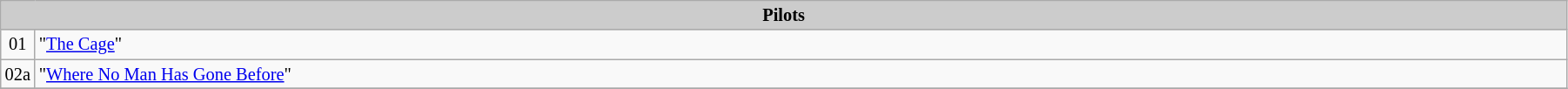<table class="wikitable" style="font-size:85%; width: 95%;">
<tr>
<th colspan=2 style="background-color: #CCCCCC">Pilots</th>
</tr>
<tr>
<td width="10px" align="center">01</td>
<td>"<a href='#'>The Cage</a>"</td>
</tr>
<tr>
<td width="10px" align="center">02a</td>
<td>"<a href='#'>Where No Man Has Gone Before</a>"</td>
</tr>
<tr>
</tr>
</table>
